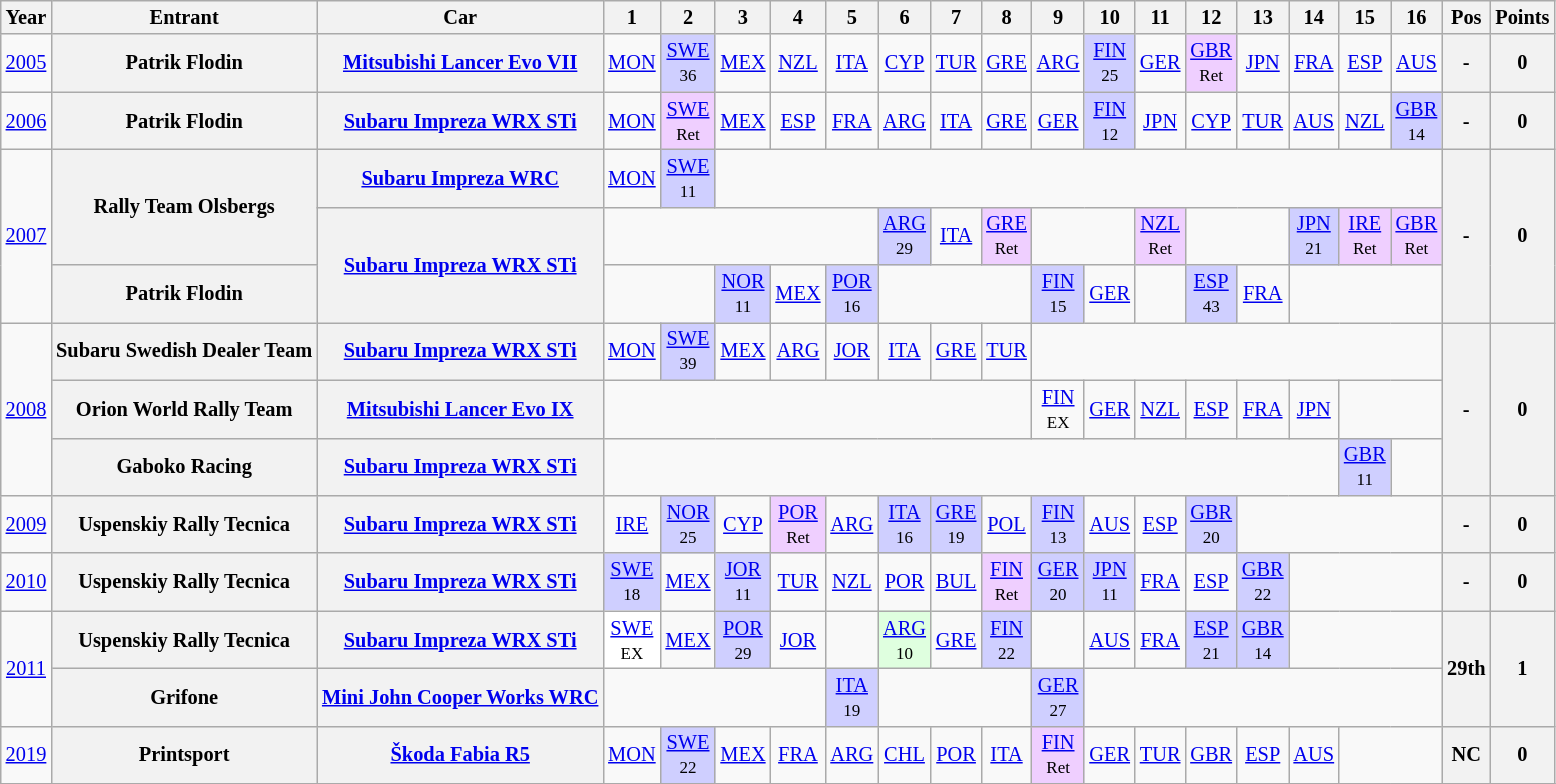<table class="wikitable" border="1" style="text-align:center; font-size:85%;">
<tr>
<th>Year</th>
<th>Entrant</th>
<th>Car</th>
<th>1</th>
<th>2</th>
<th>3</th>
<th>4</th>
<th>5</th>
<th>6</th>
<th>7</th>
<th>8</th>
<th>9</th>
<th>10</th>
<th>11</th>
<th>12</th>
<th>13</th>
<th>14</th>
<th>15</th>
<th>16</th>
<th>Pos</th>
<th>Points</th>
</tr>
<tr>
<td><a href='#'>2005</a></td>
<th nowrap>Patrik Flodin</th>
<th nowrap><a href='#'>Mitsubishi Lancer Evo VII</a></th>
<td><a href='#'>MON</a></td>
<td style="background:#CFCFFF;"><a href='#'>SWE</a><br><small>36</small></td>
<td><a href='#'>MEX</a></td>
<td><a href='#'>NZL</a></td>
<td><a href='#'>ITA</a></td>
<td><a href='#'>CYP</a></td>
<td><a href='#'>TUR</a></td>
<td><a href='#'>GRE</a></td>
<td><a href='#'>ARG</a></td>
<td style="background:#CFCFFF;"><a href='#'>FIN</a><br><small>25</small></td>
<td><a href='#'>GER</a></td>
<td style="background:#EFCFFF;"><a href='#'>GBR</a><br><small>Ret</small></td>
<td><a href='#'>JPN</a></td>
<td><a href='#'>FRA</a></td>
<td><a href='#'>ESP</a></td>
<td><a href='#'>AUS</a></td>
<th>-</th>
<th>0</th>
</tr>
<tr>
<td><a href='#'>2006</a></td>
<th nowrap>Patrik Flodin</th>
<th nowrap><a href='#'>Subaru Impreza WRX STi</a></th>
<td><a href='#'>MON</a></td>
<td style="background:#EFCFFF;"><a href='#'>SWE</a><br><small>Ret</small></td>
<td><a href='#'>MEX</a></td>
<td><a href='#'>ESP</a></td>
<td><a href='#'>FRA</a></td>
<td><a href='#'>ARG</a></td>
<td><a href='#'>ITA</a></td>
<td><a href='#'>GRE</a></td>
<td><a href='#'>GER</a></td>
<td style="background:#CFCFFF;"><a href='#'>FIN</a><br><small>12</small></td>
<td><a href='#'>JPN</a></td>
<td><a href='#'>CYP</a></td>
<td><a href='#'>TUR</a></td>
<td><a href='#'>AUS</a></td>
<td><a href='#'>NZL</a></td>
<td style="background:#CFCFFF;"><a href='#'>GBR</a><br><small>14</small></td>
<th>-</th>
<th>0</th>
</tr>
<tr>
<td rowspan=3><a href='#'>2007</a></td>
<th rowspan=2 nowrap>Rally Team Olsbergs</th>
<th nowrap><a href='#'>Subaru Impreza WRC</a></th>
<td><a href='#'>MON</a></td>
<td style="background:#CFCFFF;"><a href='#'>SWE</a><br><small>11</small></td>
<td colspan=14></td>
<th rowspan=3>-</th>
<th rowspan=3>0</th>
</tr>
<tr>
<th rowspan=2 nowrap><a href='#'>Subaru Impreza WRX STi</a></th>
<td colspan=5></td>
<td style="background:#CFCFFF;"><a href='#'>ARG</a><br><small>29</small></td>
<td><a href='#'>ITA</a></td>
<td style="background:#EFCFFF;"><a href='#'>GRE</a><br><small>Ret</small></td>
<td colspan=2></td>
<td style="background:#EFCFFF;"><a href='#'>NZL</a><br><small>Ret</small></td>
<td colspan=2></td>
<td style="background:#CFCFFF;"><a href='#'>JPN</a><br><small>21</small></td>
<td style="background:#EFCFFF;"><a href='#'>IRE</a><br><small>Ret</small></td>
<td style="background:#EFCFFF;"><a href='#'>GBR</a><br><small>Ret</small></td>
</tr>
<tr>
<th nowrap>Patrik Flodin</th>
<td colspan=2></td>
<td style="background:#CFCFFF;"><a href='#'>NOR</a><br><small>11</small></td>
<td><a href='#'>MEX</a></td>
<td style="background:#CFCFFF;"><a href='#'>POR</a><br><small>16</small></td>
<td colspan=3></td>
<td style="background:#CFCFFF;"><a href='#'>FIN</a><br><small>15</small></td>
<td><a href='#'>GER</a></td>
<td></td>
<td style="background:#CFCFFF;"><a href='#'>ESP</a><br><small>43</small></td>
<td><a href='#'>FRA</a></td>
<td colspan=3></td>
</tr>
<tr>
<td rowspan=3><a href='#'>2008</a></td>
<th nowrap>Subaru Swedish Dealer Team</th>
<th nowrap><a href='#'>Subaru Impreza WRX STi</a></th>
<td><a href='#'>MON</a></td>
<td style="background:#CFCFFF;"><a href='#'>SWE</a><br><small>39</small></td>
<td><a href='#'>MEX</a></td>
<td><a href='#'>ARG</a></td>
<td><a href='#'>JOR</a></td>
<td><a href='#'>ITA</a></td>
<td><a href='#'>GRE</a></td>
<td><a href='#'>TUR</a></td>
<td colspan=8></td>
<th rowspan=3>-</th>
<th rowspan=3>0</th>
</tr>
<tr>
<th nowrap>Orion World Rally Team</th>
<th nowrap><a href='#'>Mitsubishi Lancer Evo IX</a></th>
<td colspan=8></td>
<td><a href='#'>FIN</a><br><small>EX</small></td>
<td><a href='#'>GER</a></td>
<td><a href='#'>NZL</a></td>
<td><a href='#'>ESP</a></td>
<td><a href='#'>FRA</a></td>
<td><a href='#'>JPN</a></td>
<td colspan=2></td>
</tr>
<tr>
<th nowrap>Gaboko Racing</th>
<th nowrap><a href='#'>Subaru Impreza WRX STi</a></th>
<td colspan=14></td>
<td style="background:#CFCFFF;"><a href='#'>GBR</a><br><small>11</small></td>
<td></td>
</tr>
<tr>
<td><a href='#'>2009</a></td>
<th nowrap>Uspenskiy Rally Tecnica</th>
<th nowrap><a href='#'>Subaru Impreza WRX STi</a></th>
<td><a href='#'>IRE</a></td>
<td style="background:#CFCFFF;"><a href='#'>NOR</a><br><small>25</small></td>
<td><a href='#'>CYP</a></td>
<td style="background:#EFCFFF;"><a href='#'>POR</a><br><small>Ret</small></td>
<td><a href='#'>ARG</a></td>
<td style="background:#CFCFFF;"><a href='#'>ITA</a><br><small>16</small></td>
<td style="background:#CFCFFF;"><a href='#'>GRE</a><br><small>19</small></td>
<td><a href='#'>POL</a></td>
<td style="background:#CFCFFF;"><a href='#'>FIN</a><br><small>13</small></td>
<td><a href='#'>AUS</a></td>
<td><a href='#'>ESP</a></td>
<td style="background:#CFCFFF;"><a href='#'>GBR</a><br><small>20</small></td>
<td colspan=4></td>
<th>-</th>
<th>0</th>
</tr>
<tr>
<td><a href='#'>2010</a></td>
<th nowrap>Uspenskiy Rally Tecnica</th>
<th nowrap><a href='#'>Subaru Impreza WRX STi</a></th>
<td style="background:#CFCFFF;"><a href='#'>SWE</a><br><small>18</small></td>
<td><a href='#'>MEX</a></td>
<td style="background:#CFCFFF;"><a href='#'>JOR</a><br><small>11</small></td>
<td><a href='#'>TUR</a></td>
<td><a href='#'>NZL</a></td>
<td><a href='#'>POR</a></td>
<td><a href='#'>BUL</a></td>
<td style="background:#EFCFFF;"><a href='#'>FIN</a><br><small>Ret</small></td>
<td style="background:#CFCFFF;"><a href='#'>GER</a><br><small>20</small></td>
<td style="background:#CFCFFF;"><a href='#'>JPN</a><br><small>11</small></td>
<td><a href='#'>FRA</a></td>
<td><a href='#'>ESP</a></td>
<td style="background:#CFCFFF;"><a href='#'>GBR</a><br><small>22</small></td>
<td colspan=3></td>
<th>-</th>
<th>0</th>
</tr>
<tr>
<td rowspan=2><a href='#'>2011</a></td>
<th nowrap>Uspenskiy Rally Tecnica</th>
<th nowrap><a href='#'>Subaru Impreza WRX STi</a></th>
<td style="background:#FFFFFF;"><a href='#'>SWE</a><br><small>EX</small></td>
<td><a href='#'>MEX</a></td>
<td style="background:#CFCFFF;"><a href='#'>POR</a><br><small>29</small></td>
<td><a href='#'>JOR</a></td>
<td></td>
<td style="background:#DFFFDF;"><a href='#'>ARG</a><br><small>10</small></td>
<td><a href='#'>GRE</a></td>
<td style="background:#CFCFFF;"><a href='#'>FIN</a><br><small>22</small></td>
<td></td>
<td><a href='#'>AUS</a></td>
<td><a href='#'>FRA</a></td>
<td style="background:#CFCFFF;"><a href='#'>ESP</a><br><small>21</small></td>
<td style="background:#CFCFFF;"><a href='#'>GBR</a><br><small>14</small></td>
<td colspan=3></td>
<th rowspan=2>29th</th>
<th rowspan=2>1</th>
</tr>
<tr>
<th nowrap>Grifone</th>
<th nowrap><a href='#'>Mini John Cooper Works WRC</a></th>
<td colspan=4></td>
<td style="background:#CFCFFF;"><a href='#'>ITA</a><br><small>19</small></td>
<td colspan=3></td>
<td style="background:#CFCFFF;"><a href='#'>GER</a><br><small>27</small></td>
<td colspan=7></td>
</tr>
<tr>
<td><a href='#'>2019</a></td>
<th nowrap>Printsport</th>
<th nowrap><a href='#'>Škoda Fabia R5</a></th>
<td><a href='#'>MON</a></td>
<td style="background:#cfcfff;"><a href='#'>SWE</a><br><small>22</small></td>
<td><a href='#'>MEX</a></td>
<td><a href='#'>FRA</a></td>
<td><a href='#'>ARG</a></td>
<td><a href='#'>CHL</a></td>
<td><a href='#'>POR</a></td>
<td><a href='#'>ITA</a></td>
<td style="background:#EFCFFF;"><a href='#'>FIN</a><br><small>Ret</small></td>
<td><a href='#'>GER</a></td>
<td><a href='#'>TUR</a></td>
<td><a href='#'>GBR</a></td>
<td><a href='#'>ESP</a></td>
<td><a href='#'>AUS</a><br></td>
<td colspan=2></td>
<th>NC</th>
<th>0</th>
</tr>
<tr>
</tr>
</table>
